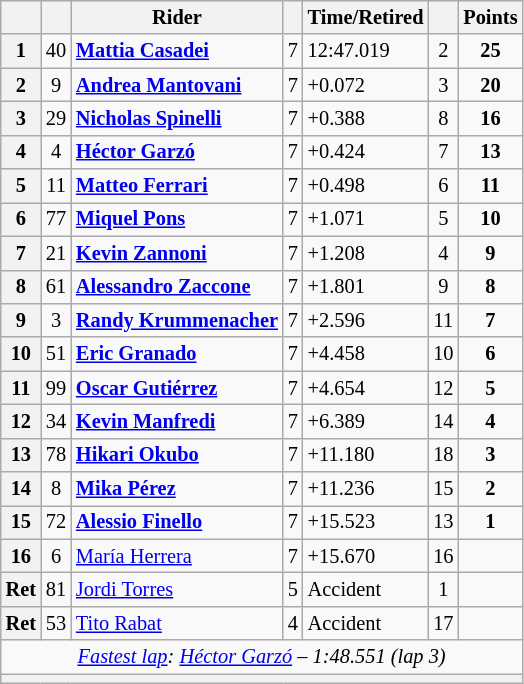<table class="wikitable sortable" style="font-size: 85%;">
<tr>
<th scope="col"></th>
<th scope="col"></th>
<th scope="col">Rider</th>
<th scope="col" class="unsortable"></th>
<th scope="col" class="unsortable">Time/Retired</th>
<th scope="col"></th>
<th scope="col">Points</th>
</tr>
<tr>
<th scope="row">1</th>
<td align="center">40</td>
<td data-sort-value="cas"> <strong><a href='#'>Mattia Casadei</a></strong></td>
<td>7</td>
<td>12:47.019</td>
<td align="center">2</td>
<td align="center"><strong>25</strong></td>
</tr>
<tr>
<th scope="row">2</th>
<td align="center">9</td>
<td data-sort-value="mant"> <strong><a href='#'>Andrea Mantovani</a></strong></td>
<td>7</td>
<td>+0.072</td>
<td align="center">3</td>
<td align="center"><strong>20</strong></td>
</tr>
<tr>
<th scope="row">3</th>
<td align="center">29</td>
<td data-sort-value="spi"> <strong><a href='#'>Nicholas Spinelli</a></strong></td>
<td>7</td>
<td>+0.388</td>
<td align="center">8</td>
<td align="center"><strong>16</strong></td>
</tr>
<tr>
<th scope="row">4</th>
<td align="center">4</td>
<td data-sort-value="gar"> <strong><a href='#'>Héctor Garzó</a></strong></td>
<td>7</td>
<td>+0.424</td>
<td align="center">7</td>
<td align="center"><strong>13</strong></td>
</tr>
<tr>
<th scope="row">5</th>
<td align="center">11</td>
<td data-sort-value="fer"> <strong><a href='#'>Matteo Ferrari</a></strong></td>
<td>7</td>
<td>+0.498</td>
<td align="center">6</td>
<td align="center"><strong>11</strong></td>
</tr>
<tr>
<th scope="row">6</th>
<td align="center">77</td>
<td data-sort-value="pon"> <strong><a href='#'>Miquel Pons</a></strong></td>
<td>7</td>
<td>+1.071</td>
<td align="center">5</td>
<td align="center"><strong>10</strong></td>
</tr>
<tr>
<th scope="row">7</th>
<td align="center">21</td>
<td data-sort-value="zan"> <strong><a href='#'>Kevin Zannoni</a></strong></td>
<td>7</td>
<td>+1.208</td>
<td align="center">4</td>
<td align="center"><strong>9</strong></td>
</tr>
<tr>
<th scope="row">8</th>
<td align="center">61</td>
<td data-sort-value="zac"> <strong><a href='#'>Alessandro Zaccone</a></strong></td>
<td>7</td>
<td>+1.801</td>
<td align="center">9</td>
<td align="center"><strong>8</strong></td>
</tr>
<tr>
<th scope="row">9</th>
<td align="center">3</td>
<td data-sort-value="kru"> <strong><a href='#'>Randy Krummenacher</a></strong></td>
<td>7</td>
<td>+2.596</td>
<td align="center">11</td>
<td align="center"><strong>7</strong></td>
</tr>
<tr>
<th scope="row">10</th>
<td align="center">51</td>
<td data-sort-value="gra"><strong> <a href='#'>Eric Granado</a></strong></td>
<td>7</td>
<td>+4.458</td>
<td align="center">10</td>
<td align="center"><strong>6</strong></td>
</tr>
<tr>
<th scope="row">11</th>
<td align="center">99</td>
<td data-sort-value="gut"> <strong><a href='#'>Oscar Gutiérrez</a></strong></td>
<td>7</td>
<td>+4.654</td>
<td align="center">12</td>
<td align="center"><strong>5</strong></td>
</tr>
<tr>
<th scope="row">12</th>
<td align="center">34</td>
<td data-sort-value="manf"> <strong><a href='#'>Kevin Manfredi</a></strong></td>
<td>7</td>
<td>+6.389</td>
<td align="center">14</td>
<td align="center"><strong>4</strong></td>
</tr>
<tr>
<th scope="row">13</th>
<td align="center">78</td>
<td data-sort-value="oku"> <strong><a href='#'>Hikari Okubo</a></strong></td>
<td>7</td>
<td>+11.180</td>
<td align="center">18</td>
<td align="center"><strong>3</strong></td>
</tr>
<tr>
<th scope="row">14</th>
<td align="center">8</td>
<td data-sort-value="per"> <strong><a href='#'>Mika Pérez</a></strong></td>
<td>7</td>
<td>+11.236</td>
<td align="center">15</td>
<td align="center"><strong>2</strong></td>
</tr>
<tr>
<th scope="row">15</th>
<td align="center">72</td>
<td data-sort-value="fin"> <strong><a href='#'>Alessio Finello</a></strong></td>
<td>7</td>
<td>+15.523</td>
<td align="center">13</td>
<td align="center"><strong>1</strong></td>
</tr>
<tr>
<th scope="row">16</th>
<td align="center">6</td>
<td data-sort-value="her"> <a href='#'>María Herrera</a></td>
<td>7</td>
<td>+15.670</td>
<td align="center">16</td>
<td align="center"></td>
</tr>
<tr>
<th scope="row">Ret</th>
<td align="center">81</td>
<td data-sort-value="tor"> <a href='#'>Jordi Torres</a></td>
<td>5</td>
<td>Accident</td>
<td align="center">1</td>
<td align="center"></td>
</tr>
<tr>
<th scope="row">Ret</th>
<td align="center">53</td>
<td data-sort-value="rab"> <a href='#'>Tito Rabat</a></td>
<td>4</td>
<td>Accident</td>
<td align="center">17</td>
<td align="center"></td>
</tr>
<tr class="sortbottom">
<td colspan="7" style="text-align:center"><em><a href='#'>Fastest lap</a>:  <a href='#'>Héctor Garzó</a> – 1:48.551 (lap 3)</em></td>
</tr>
<tr>
<th colspan="7"></th>
</tr>
</table>
